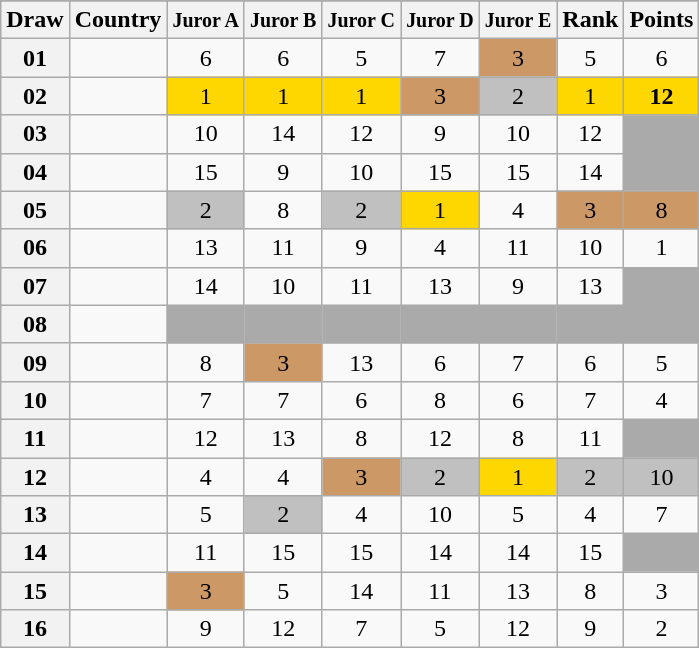<table class="sortable wikitable collapsible plainrowheaders" style="text-align:center;">
<tr>
</tr>
<tr>
<th scope="col">Draw</th>
<th scope="col">Country</th>
<th scope="col"><small>Juror A</small></th>
<th scope="col"><small>Juror B</small></th>
<th scope="col"><small>Juror C</small></th>
<th scope="col"><small>Juror D</small></th>
<th scope="col"><small>Juror E</small></th>
<th scope="col">Rank</th>
<th scope="col">Points</th>
</tr>
<tr>
<th scope="row" style="text-align:center;">01</th>
<td style="text-align:left;"></td>
<td>6</td>
<td>6</td>
<td>5</td>
<td>7</td>
<td style="background:#CC9966;">3</td>
<td>5</td>
<td>6</td>
</tr>
<tr>
<th scope="row" style="text-align:center;">02</th>
<td style="text-align:left;"></td>
<td style="background:gold;">1</td>
<td style="background:gold;">1</td>
<td style="background:gold;">1</td>
<td style="background:#CC9966;">3</td>
<td style="background:silver;">2</td>
<td style="background:gold;">1</td>
<td style="background:gold;"><strong>12</strong></td>
</tr>
<tr>
<th scope="row" style="text-align:center;">03</th>
<td style="text-align:left;"></td>
<td>10</td>
<td>14</td>
<td>12</td>
<td>9</td>
<td>10</td>
<td>12</td>
<td style="background:#AAAAAA;"></td>
</tr>
<tr>
<th scope="row" style="text-align:center;">04</th>
<td style="text-align:left;"></td>
<td>15</td>
<td>9</td>
<td>10</td>
<td>15</td>
<td>15</td>
<td>14</td>
<td style="background:#AAAAAA;"></td>
</tr>
<tr>
<th scope="row" style="text-align:center;">05</th>
<td style="text-align:left;"></td>
<td style="background:silver;">2</td>
<td>8</td>
<td style="background:silver;">2</td>
<td style="background:gold;">1</td>
<td>4</td>
<td style="background:#CC9966;">3</td>
<td style="background:#CC9966;">8</td>
</tr>
<tr>
<th scope="row" style="text-align:center;">06</th>
<td style="text-align:left;"></td>
<td>13</td>
<td>11</td>
<td>9</td>
<td>4</td>
<td>11</td>
<td>10</td>
<td>1</td>
</tr>
<tr>
<th scope="row" style="text-align:center;">07</th>
<td style="text-align:left;"></td>
<td>14</td>
<td>10</td>
<td>11</td>
<td>13</td>
<td>9</td>
<td>13</td>
<td style="background:#AAAAAA;"></td>
</tr>
<tr class="sortbottom">
<th scope="row" style="text-align:center;">08</th>
<td style="text-align:left;"></td>
<td style="background:#AAAAAA;"></td>
<td style="background:#AAAAAA;"></td>
<td style="background:#AAAAAA;"></td>
<td style="background:#AAAAAA;"></td>
<td style="background:#AAAAAA;"></td>
<td style="background:#AAAAAA;"></td>
<td style="background:#AAAAAA;"></td>
</tr>
<tr>
<th scope="row" style="text-align:center;">09</th>
<td style="text-align:left;"></td>
<td>8</td>
<td style="background:#CC9966;">3</td>
<td>13</td>
<td>6</td>
<td>7</td>
<td>6</td>
<td>5</td>
</tr>
<tr>
<th scope="row" style="text-align:center;">10</th>
<td style="text-align:left;"></td>
<td>7</td>
<td>7</td>
<td>6</td>
<td>8</td>
<td>6</td>
<td>7</td>
<td>4</td>
</tr>
<tr>
<th scope="row" style="text-align:center;">11</th>
<td style="text-align:left;"></td>
<td>12</td>
<td>13</td>
<td>8</td>
<td>12</td>
<td>8</td>
<td>11</td>
<td style="background:#AAAAAA;"></td>
</tr>
<tr>
<th scope="row" style="text-align:center;">12</th>
<td style="text-align:left;"></td>
<td>4</td>
<td>4</td>
<td style="background:#CC9966;">3</td>
<td style="background:silver;">2</td>
<td style="background:gold;">1</td>
<td style="background:silver;">2</td>
<td style="background:silver;">10</td>
</tr>
<tr>
<th scope="row" style="text-align:center;">13</th>
<td style="text-align:left;"></td>
<td>5</td>
<td style="background:silver;">2</td>
<td>4</td>
<td>10</td>
<td>5</td>
<td>4</td>
<td>7</td>
</tr>
<tr>
<th scope="row" style="text-align:center;">14</th>
<td style="text-align:left;"></td>
<td>11</td>
<td>15</td>
<td>15</td>
<td>14</td>
<td>14</td>
<td>15</td>
<td style="background:#AAAAAA;"></td>
</tr>
<tr>
<th scope="row" style="text-align:center;">15</th>
<td style="text-align:left;"></td>
<td style="background:#CC9966;">3</td>
<td>5</td>
<td>14</td>
<td>11</td>
<td>13</td>
<td>8</td>
<td>3</td>
</tr>
<tr>
<th scope="row" style="text-align:center;">16</th>
<td style="text-align:left;"></td>
<td>9</td>
<td>12</td>
<td>7</td>
<td>5</td>
<td>12</td>
<td>9</td>
<td>2</td>
</tr>
</table>
